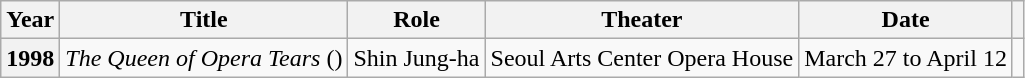<table class="wikitable plainrowheaders">
<tr>
<th scope="col">Year</th>
<th scope="col">Title</th>
<th scope="col">Role</th>
<th scope="col">Theater</th>
<th scope="col">Date</th>
<th scope="col" class="unsortable"></th>
</tr>
<tr>
<th scope="row">1998</th>
<td><em>The Queen of Opera Tears</em> ()</td>
<td>Shin Jung-ha</td>
<td>Seoul Arts Center Opera House</td>
<td>March 27 to April 12</td>
<td style="text-align:center"></td>
</tr>
</table>
